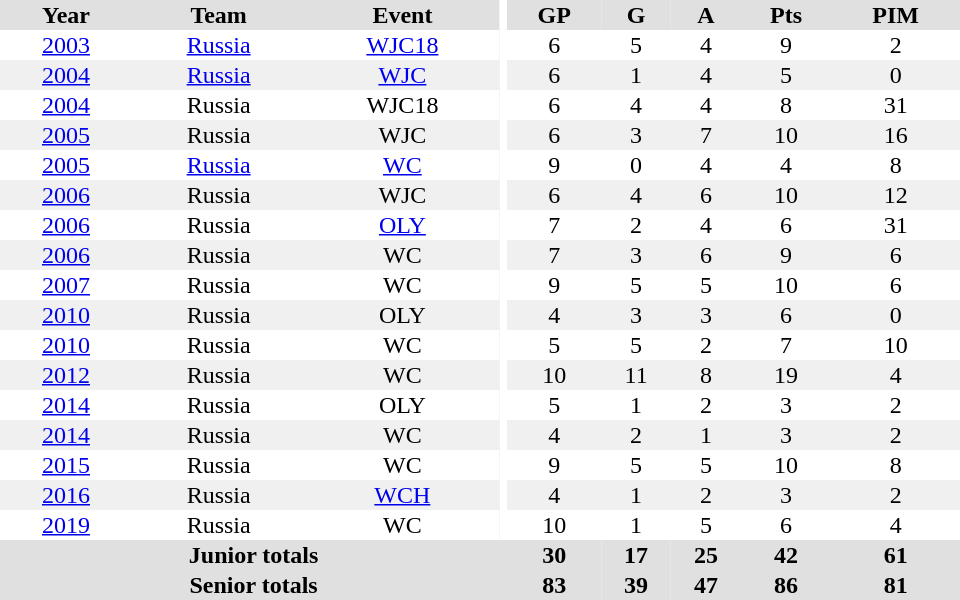<table border="0" cellpadding="1" cellspacing="0" ID="Table3" style="text-align:center; width:40em">
<tr bgcolor="#e0e0e0">
<th>Year</th>
<th>Team</th>
<th>Event</th>
<th rowspan="102" bgcolor="#ffffff"></th>
<th>GP</th>
<th>G</th>
<th>A</th>
<th>Pts</th>
<th>PIM</th>
</tr>
<tr>
<td><a href='#'>2003</a></td>
<td><a href='#'>Russia</a></td>
<td><a href='#'>WJC18</a></td>
<td>6</td>
<td>5</td>
<td>4</td>
<td>9</td>
<td>2</td>
</tr>
<tr bgcolor="#f0f0f0">
<td><a href='#'>2004</a></td>
<td><a href='#'>Russia</a></td>
<td><a href='#'>WJC</a></td>
<td>6</td>
<td>1</td>
<td>4</td>
<td>5</td>
<td>0</td>
</tr>
<tr>
<td><a href='#'>2004</a></td>
<td>Russia</td>
<td>WJC18</td>
<td>6</td>
<td>4</td>
<td>4</td>
<td>8</td>
<td>31</td>
</tr>
<tr bgcolor="#f0f0f0">
<td><a href='#'>2005</a></td>
<td>Russia</td>
<td>WJC</td>
<td>6</td>
<td>3</td>
<td>7</td>
<td>10</td>
<td>16</td>
</tr>
<tr>
<td><a href='#'>2005</a></td>
<td><a href='#'>Russia</a></td>
<td><a href='#'>WC</a></td>
<td>9</td>
<td>0</td>
<td>4</td>
<td>4</td>
<td>8</td>
</tr>
<tr bgcolor="#f0f0f0">
<td><a href='#'>2006</a></td>
<td>Russia</td>
<td>WJC</td>
<td>6</td>
<td>4</td>
<td>6</td>
<td>10</td>
<td>12</td>
</tr>
<tr>
<td><a href='#'>2006</a></td>
<td>Russia</td>
<td><a href='#'>OLY</a></td>
<td>7</td>
<td>2</td>
<td>4</td>
<td>6</td>
<td>31</td>
</tr>
<tr bgcolor="#f0f0f0">
<td><a href='#'>2006</a></td>
<td>Russia</td>
<td>WC</td>
<td>7</td>
<td>3</td>
<td>6</td>
<td>9</td>
<td>6</td>
</tr>
<tr>
<td><a href='#'>2007</a></td>
<td>Russia</td>
<td>WC</td>
<td>9</td>
<td>5</td>
<td>5</td>
<td>10</td>
<td>6</td>
</tr>
<tr bgcolor="#f0f0f0">
<td><a href='#'>2010</a></td>
<td>Russia</td>
<td>OLY</td>
<td>4</td>
<td>3</td>
<td>3</td>
<td>6</td>
<td>0</td>
</tr>
<tr>
<td><a href='#'>2010</a></td>
<td>Russia</td>
<td>WC</td>
<td>5</td>
<td>5</td>
<td>2</td>
<td>7</td>
<td>10</td>
</tr>
<tr bgcolor="#f0f0f0">
<td><a href='#'>2012</a></td>
<td>Russia</td>
<td>WC</td>
<td>10</td>
<td>11</td>
<td>8</td>
<td>19</td>
<td>4</td>
</tr>
<tr>
<td><a href='#'>2014</a></td>
<td>Russia</td>
<td>OLY</td>
<td>5</td>
<td>1</td>
<td>2</td>
<td>3</td>
<td>2</td>
</tr>
<tr bgcolor="#f0f0f0">
<td><a href='#'>2014</a></td>
<td>Russia</td>
<td>WC</td>
<td>4</td>
<td>2</td>
<td>1</td>
<td>3</td>
<td>2</td>
</tr>
<tr>
<td><a href='#'>2015</a></td>
<td>Russia</td>
<td>WC</td>
<td>9</td>
<td>5</td>
<td>5</td>
<td>10</td>
<td>8</td>
</tr>
<tr bgcolor="#f0f0f0">
<td><a href='#'>2016</a></td>
<td>Russia</td>
<td><a href='#'>WCH</a></td>
<td>4</td>
<td>1</td>
<td>2</td>
<td>3</td>
<td>2</td>
</tr>
<tr>
<td><a href='#'>2019</a></td>
<td>Russia</td>
<td>WC</td>
<td>10</td>
<td>1</td>
<td>5</td>
<td>6</td>
<td>4</td>
</tr>
<tr bgcolor="#e0e0e0">
<th colspan=4>Junior totals</th>
<th>30</th>
<th>17</th>
<th>25</th>
<th>42</th>
<th>61</th>
</tr>
<tr bgcolor="#e0e0e0">
<th colspan=4>Senior totals</th>
<th>83</th>
<th>39</th>
<th>47</th>
<th>86</th>
<th>81</th>
</tr>
</table>
